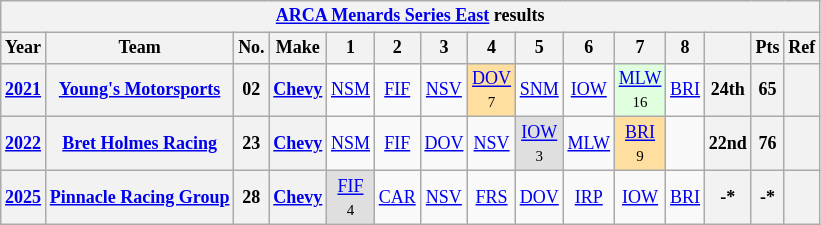<table class="wikitable" style="text-align:center; font-size:75%">
<tr>
<th colspan=15><a href='#'>ARCA Menards Series East</a> results</th>
</tr>
<tr>
<th>Year</th>
<th>Team</th>
<th>No.</th>
<th>Make</th>
<th>1</th>
<th>2</th>
<th>3</th>
<th>4</th>
<th>5</th>
<th>6</th>
<th>7</th>
<th>8</th>
<th></th>
<th>Pts</th>
<th>Ref</th>
</tr>
<tr>
<th><a href='#'>2021</a></th>
<th><a href='#'>Young's Motorsports</a></th>
<th>02</th>
<th><a href='#'>Chevy</a></th>
<td><a href='#'>NSM</a></td>
<td><a href='#'>FIF</a></td>
<td><a href='#'>NSV</a></td>
<td style="background:#FFDF9F;"><a href='#'>DOV</a><br><small>7</small></td>
<td><a href='#'>SNM</a></td>
<td><a href='#'>IOW</a></td>
<td style="background:#DFFFDF;"><a href='#'>MLW</a><br><small>16</small></td>
<td><a href='#'>BRI</a></td>
<th>24th</th>
<th>65</th>
<th></th>
</tr>
<tr>
<th><a href='#'>2022</a></th>
<th><a href='#'>Bret Holmes Racing</a></th>
<th>23</th>
<th><a href='#'>Chevy</a></th>
<td><a href='#'>NSM</a></td>
<td><a href='#'>FIF</a></td>
<td><a href='#'>DOV</a></td>
<td><a href='#'>NSV</a></td>
<td style="background:#DFDFDF;"><a href='#'>IOW</a><br><small>3</small></td>
<td><a href='#'>MLW</a></td>
<td style="background:#FFDF9F;"><a href='#'>BRI</a><br><small>9</small></td>
<td></td>
<th>22nd</th>
<th>76</th>
<th></th>
</tr>
<tr>
<th><a href='#'>2025</a></th>
<th><a href='#'>Pinnacle Racing Group</a></th>
<th>28</th>
<th><a href='#'>Chevy</a></th>
<td style="background:#DFDFDF;"><a href='#'>FIF</a><br><small>4</small></td>
<td><a href='#'>CAR</a></td>
<td><a href='#'>NSV</a></td>
<td><a href='#'>FRS</a></td>
<td><a href='#'>DOV</a></td>
<td><a href='#'>IRP</a></td>
<td><a href='#'>IOW</a></td>
<td><a href='#'>BRI</a></td>
<th>-*</th>
<th>-*</th>
<th></th>
</tr>
</table>
